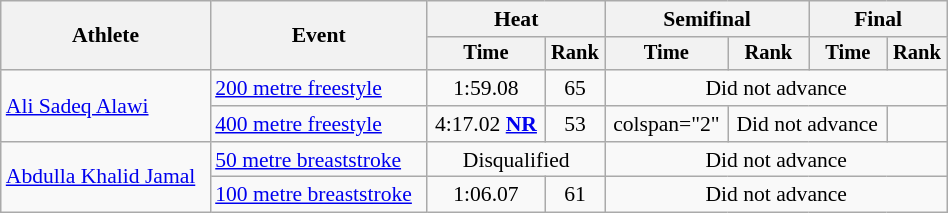<table class="wikitable" style="text-align:center; font-size:90%; width:50%;">
<tr>
<th rowspan="2">Athlete</th>
<th rowspan="2">Event</th>
<th colspan="2">Heat</th>
<th colspan="2">Semifinal</th>
<th colspan="2">Final</th>
</tr>
<tr style="font-size:95%">
<th>Time</th>
<th>Rank</th>
<th>Time</th>
<th>Rank</th>
<th>Time</th>
<th>Rank</th>
</tr>
<tr>
<td align=left rowspan=2><a href='#'>Ali Sadeq Alawi</a></td>
<td align=left><a href='#'>200 metre freestyle</a></td>
<td>1:59.08</td>
<td>65</td>
<td colspan=4>Did not advance</td>
</tr>
<tr>
<td align=left><a href='#'>400 metre freestyle</a></td>
<td>4:17.02 <strong><a href='#'>NR</a></strong></td>
<td>53</td>
<td>colspan="2" </td>
<td colspan="2">Did not advance</td>
</tr>
<tr>
<td align=left rowspan=2><a href='#'>Abdulla Khalid Jamal</a></td>
<td align=left><a href='#'>50 metre breaststroke</a></td>
<td colspan=2>Disqualified</td>
<td colspan=4>Did not advance</td>
</tr>
<tr>
<td align=left><a href='#'>100 metre breaststroke</a></td>
<td>1:06.07</td>
<td>61</td>
<td colspan=4>Did not advance</td>
</tr>
</table>
